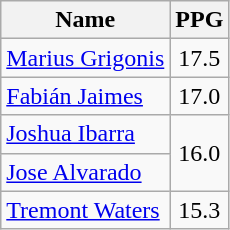<table class=wikitable>
<tr>
<th>Name</th>
<th>PPG</th>
</tr>
<tr>
<td> <a href='#'>Marius Grigonis</a></td>
<td align=center>17.5</td>
</tr>
<tr>
<td> <a href='#'>Fabián Jaimes</a></td>
<td align=center>17.0</td>
</tr>
<tr>
<td> <a href='#'>Joshua Ibarra</a></td>
<td align=center rowspan=2>16.0</td>
</tr>
<tr>
<td> <a href='#'>Jose Alvarado</a></td>
</tr>
<tr>
<td> <a href='#'>Tremont Waters</a></td>
<td align=center>15.3</td>
</tr>
</table>
